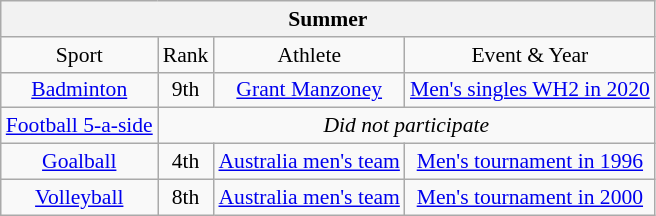<table class="wikitable" style="text-align:center; font-size:90%;">
<tr>
<th colspan=4>Summer</th>
</tr>
<tr>
<td>Sport</td>
<td>Rank</td>
<td>Athlete</td>
<td>Event & Year</td>
</tr>
<tr>
<td> <a href='#'>Badminton</a></td>
<td>9th</td>
<td><a href='#'>Grant Manzoney</a></td>
<td><a href='#'>Men's singles WH2 in 2020</a></td>
</tr>
<tr>
<td> <a href='#'>Football 5-a-side</a></td>
<td colspan=3><em>Did not participate</em></td>
</tr>
<tr>
<td> <a href='#'>Goalball</a></td>
<td>4th</td>
<td><a href='#'>Australia men's team</a></td>
<td><a href='#'>Men's tournament in 1996</a></td>
</tr>
<tr>
<td> <a href='#'>Volleyball</a></td>
<td>8th</td>
<td><a href='#'>Australia men's team</a></td>
<td><a href='#'>Men's tournament in 2000</a></td>
</tr>
</table>
